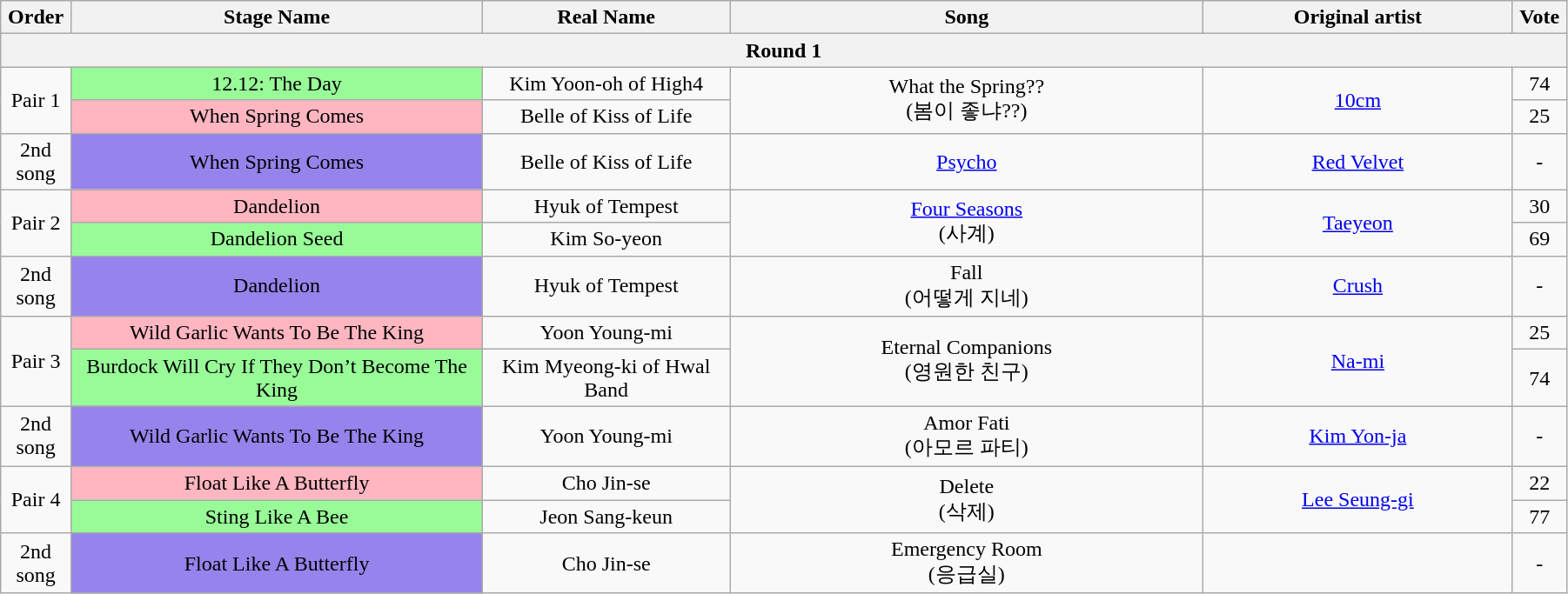<table class="wikitable" style="text-align:center; width:95%;">
<tr>
<th style="width:1%;">Order</th>
<th style="width:20%;">Stage Name</th>
<th style="width:12%;">Real Name</th>
<th style="width:23%;">Song</th>
<th style="width:15%;">Original artist</th>
<th style="width:1%;">Vote</th>
</tr>
<tr>
<th colspan=6>Round 1</th>
</tr>
<tr>
<td rowspan=2>Pair 1</td>
<td bgcolor="palegreen">12.12: The Day</td>
<td>Kim Yoon-oh of High4</td>
<td rowspan=2>What the Spring??<br>(봄이 좋냐??)</td>
<td rowspan=2><a href='#'>10cm</a></td>
<td>74</td>
</tr>
<tr>
<td bgcolor="lightpink">When Spring Comes</td>
<td>Belle of Kiss of Life</td>
<td>25</td>
</tr>
<tr>
<td>2nd song</td>
<td bgcolor="#9683EC">When Spring Comes</td>
<td>Belle of Kiss of Life</td>
<td><a href='#'>Psycho</a></td>
<td><a href='#'>Red Velvet</a></td>
<td>-</td>
</tr>
<tr>
<td rowspan=2>Pair 2</td>
<td bgcolor="lightpink">Dandelion</td>
<td>Hyuk of Tempest</td>
<td rowspan=2><a href='#'>Four Seasons</a><br>(사계)</td>
<td rowspan=2><a href='#'>Taeyeon</a></td>
<td>30</td>
</tr>
<tr>
<td bgcolor="palegreen">Dandelion Seed</td>
<td>Kim So-yeon</td>
<td>69</td>
</tr>
<tr>
<td>2nd song</td>
<td bgcolor="#9683EC">Dandelion</td>
<td>Hyuk of Tempest</td>
<td>Fall<br>(어떻게 지네)</td>
<td><a href='#'>Crush</a></td>
<td>-</td>
</tr>
<tr>
<td rowspan=2>Pair 3</td>
<td bgcolor="lightpink">Wild Garlic Wants To Be The King</td>
<td>Yoon Young-mi</td>
<td rowspan=2>Eternal Companions<br>(영원한 친구)</td>
<td rowspan=2><a href='#'>Na-mi</a></td>
<td>25</td>
</tr>
<tr>
<td bgcolor="palegreen">Burdock Will Cry If They Don’t Become The King</td>
<td>Kim Myeong-ki of Hwal Band</td>
<td>74</td>
</tr>
<tr>
<td>2nd song</td>
<td bgcolor="#9683EC">Wild Garlic Wants To Be The King</td>
<td>Yoon Young-mi</td>
<td>Amor Fati<br>(아모르 파티)</td>
<td><a href='#'>Kim Yon-ja</a></td>
<td>-</td>
</tr>
<tr>
<td rowspan=2>Pair 4</td>
<td bgcolor="lightpink">Float Like A Butterfly</td>
<td>Cho Jin-se</td>
<td rowspan=2>Delete<br>(삭제)</td>
<td rowspan=2><a href='#'>Lee Seung-gi</a></td>
<td>22</td>
</tr>
<tr>
<td bgcolor="palegreen">Sting Like A Bee</td>
<td>Jeon Sang-keun</td>
<td>77</td>
</tr>
<tr>
<td>2nd song</td>
<td bgcolor="#9683EC">Float Like A Butterfly</td>
<td>Cho Jin-se</td>
<td>Emergency Room<br>(응급실)</td>
<td></td>
<td>-</td>
</tr>
</table>
